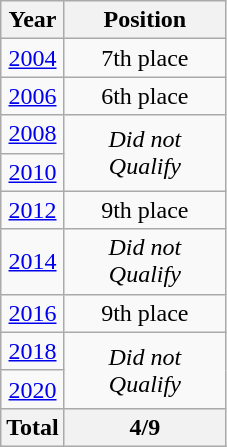<table class="wikitable" style="text-align: center;">
<tr>
<th>Year</th>
<th width="100">Position</th>
</tr>
<tr>
<td> <a href='#'>2004</a></td>
<td>7th place</td>
</tr>
<tr>
<td> <a href='#'>2006</a></td>
<td>6th place</td>
</tr>
<tr>
<td> <a href='#'>2008</a></td>
<td colspan="2" rowspan=2><em>Did not Qualify</em></td>
</tr>
<tr>
<td> <a href='#'>2010</a></td>
</tr>
<tr>
<td> <a href='#'>2012</a></td>
<td>9th place</td>
</tr>
<tr>
<td> <a href='#'>2014</a></td>
<td><em>Did not Qualify</em></td>
</tr>
<tr>
<td> <a href='#'>2016</a></td>
<td>9th place</td>
</tr>
<tr>
<td> <a href='#'>2018</a></td>
<td colspan="2" rowspan=2><em>Did not Qualify</em></td>
</tr>
<tr>
<td> <a href='#'>2020</a></td>
</tr>
<tr>
<th>Total</th>
<th>4/9</th>
</tr>
</table>
